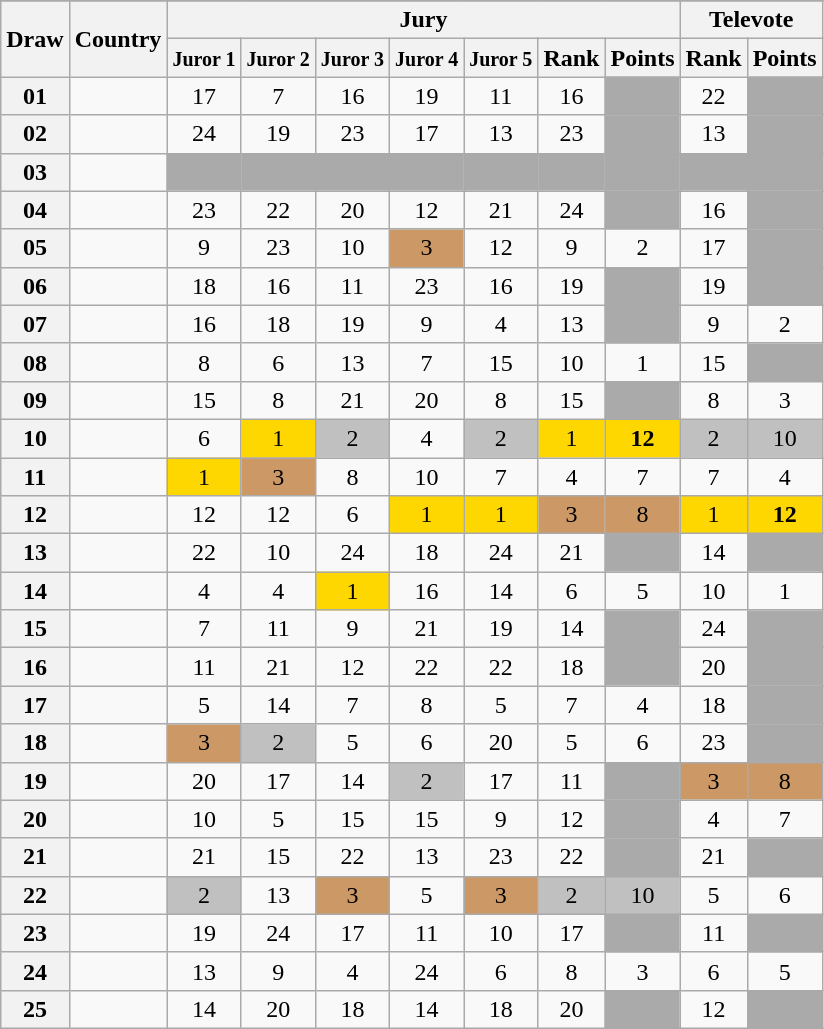<table class="sortable wikitable collapsible plainrowheaders" style="text-align:center;">
<tr>
</tr>
<tr>
<th scope="col" rowspan="2">Draw</th>
<th scope="col" rowspan="2">Country</th>
<th scope="col" colspan="7">Jury</th>
<th scope="col" colspan="2">Televote</th>
</tr>
<tr>
<th scope="col"><small>Juror 1</small></th>
<th scope="col"><small>Juror 2</small></th>
<th scope="col"><small>Juror 3</small></th>
<th scope="col"><small>Juror 4</small></th>
<th scope="col"><small>Juror 5</small></th>
<th scope="col">Rank</th>
<th scope="col">Points</th>
<th scope="col">Rank</th>
<th scope="col">Points</th>
</tr>
<tr>
<th scope="row" style="text-align:center;">01</th>
<td style="text-align:left;"></td>
<td>17</td>
<td>7</td>
<td>16</td>
<td>19</td>
<td>11</td>
<td>16</td>
<td style="background:#AAAAAA;"></td>
<td>22</td>
<td style="background:#AAAAAA;"></td>
</tr>
<tr>
<th scope="row" style="text-align:center;">02</th>
<td style="text-align:left;"></td>
<td>24</td>
<td>19</td>
<td>23</td>
<td>17</td>
<td>13</td>
<td>23</td>
<td style="background:#AAAAAA;"></td>
<td>13</td>
<td style="background:#AAAAAA;"></td>
</tr>
<tr class="sortbottom">
<th scope="row" style="text-align:center;">03</th>
<td style="text-align:left;"></td>
<td style="background:#AAAAAA;"></td>
<td style="background:#AAAAAA;"></td>
<td style="background:#AAAAAA;"></td>
<td style="background:#AAAAAA;"></td>
<td style="background:#AAAAAA;"></td>
<td style="background:#AAAAAA;"></td>
<td style="background:#AAAAAA;"></td>
<td style="background:#AAAAAA;"></td>
<td style="background:#AAAAAA;"></td>
</tr>
<tr>
<th scope="row" style="text-align:center;">04</th>
<td style="text-align:left;"></td>
<td>23</td>
<td>22</td>
<td>20</td>
<td>12</td>
<td>21</td>
<td>24</td>
<td style="background:#AAAAAA;"></td>
<td>16</td>
<td style="background:#AAAAAA;"></td>
</tr>
<tr>
<th scope="row" style="text-align:center;">05</th>
<td style="text-align:left;"></td>
<td>9</td>
<td>23</td>
<td>10</td>
<td style="background:#CC9966;">3</td>
<td>12</td>
<td>9</td>
<td>2</td>
<td>17</td>
<td style="background:#AAAAAA;"></td>
</tr>
<tr>
<th scope="row" style="text-align:center;">06</th>
<td style="text-align:left;"></td>
<td>18</td>
<td>16</td>
<td>11</td>
<td>23</td>
<td>16</td>
<td>19</td>
<td style="background:#AAAAAA;"></td>
<td>19</td>
<td style="background:#AAAAAA;"></td>
</tr>
<tr>
<th scope="row" style="text-align:center;">07</th>
<td style="text-align:left;"></td>
<td>16</td>
<td>18</td>
<td>19</td>
<td>9</td>
<td>4</td>
<td>13</td>
<td style="background:#AAAAAA;"></td>
<td>9</td>
<td>2</td>
</tr>
<tr>
<th scope="row" style="text-align:center;">08</th>
<td style="text-align:left;"></td>
<td>8</td>
<td>6</td>
<td>13</td>
<td>7</td>
<td>15</td>
<td>10</td>
<td>1</td>
<td>15</td>
<td style="background:#AAAAAA;"></td>
</tr>
<tr>
<th scope="row" style="text-align:center;">09</th>
<td style="text-align:left;"></td>
<td>15</td>
<td>8</td>
<td>21</td>
<td>20</td>
<td>8</td>
<td>15</td>
<td style="background:#AAAAAA;"></td>
<td>8</td>
<td>3</td>
</tr>
<tr>
<th scope="row" style="text-align:center;">10</th>
<td style="text-align:left;"></td>
<td>6</td>
<td style="background:gold;">1</td>
<td style="background:silver;">2</td>
<td>4</td>
<td style="background:silver;">2</td>
<td style="background:gold;">1</td>
<td style="background:gold;"><strong>12</strong></td>
<td style="background:silver;">2</td>
<td style="background:silver;">10</td>
</tr>
<tr>
<th scope="row" style="text-align:center;">11</th>
<td style="text-align:left;"></td>
<td style="background:gold;">1</td>
<td style="background:#CC9966;">3</td>
<td>8</td>
<td>10</td>
<td>7</td>
<td>4</td>
<td>7</td>
<td>7</td>
<td>4</td>
</tr>
<tr>
<th scope="row" style="text-align:center;">12</th>
<td style="text-align:left;"></td>
<td>12</td>
<td>12</td>
<td>6</td>
<td style="background:gold;">1</td>
<td style="background:gold;">1</td>
<td style="background:#CC9966;">3</td>
<td style="background:#CC9966;">8</td>
<td style="background:gold;">1</td>
<td style="background:gold;"><strong>12</strong></td>
</tr>
<tr>
<th scope="row" style="text-align:center;">13</th>
<td style="text-align:left;"></td>
<td>22</td>
<td>10</td>
<td>24</td>
<td>18</td>
<td>24</td>
<td>21</td>
<td style="background:#AAAAAA;"></td>
<td>14</td>
<td style="background:#AAAAAA;"></td>
</tr>
<tr>
<th scope="row" style="text-align:center;">14</th>
<td style="text-align:left;"></td>
<td>4</td>
<td>4</td>
<td style="background:gold;">1</td>
<td>16</td>
<td>14</td>
<td>6</td>
<td>5</td>
<td>10</td>
<td>1</td>
</tr>
<tr>
<th scope="row" style="text-align:center;">15</th>
<td style="text-align:left;"></td>
<td>7</td>
<td>11</td>
<td>9</td>
<td>21</td>
<td>19</td>
<td>14</td>
<td style="background:#AAAAAA;"></td>
<td>24</td>
<td style="background:#AAAAAA;"></td>
</tr>
<tr>
<th scope="row" style="text-align:center;">16</th>
<td style="text-align:left;"></td>
<td>11</td>
<td>21</td>
<td>12</td>
<td>22</td>
<td>22</td>
<td>18</td>
<td style="background:#AAAAAA;"></td>
<td>20</td>
<td style="background:#AAAAAA;"></td>
</tr>
<tr>
<th scope="row" style="text-align:center;">17</th>
<td style="text-align:left;"></td>
<td>5</td>
<td>14</td>
<td>7</td>
<td>8</td>
<td>5</td>
<td>7</td>
<td>4</td>
<td>18</td>
<td style="background:#AAAAAA;"></td>
</tr>
<tr>
<th scope="row" style="text-align:center;">18</th>
<td style="text-align:left;"></td>
<td style="background:#CC9966;">3</td>
<td style="background:silver;">2</td>
<td>5</td>
<td>6</td>
<td>20</td>
<td>5</td>
<td>6</td>
<td>23</td>
<td style="background:#AAAAAA;"></td>
</tr>
<tr>
<th scope="row" style="text-align:center;">19</th>
<td style="text-align:left;"></td>
<td>20</td>
<td>17</td>
<td>14</td>
<td style="background:silver;">2</td>
<td>17</td>
<td>11</td>
<td style="background:#AAAAAA;"></td>
<td style="background:#CC9966;">3</td>
<td style="background:#CC9966;">8</td>
</tr>
<tr>
<th scope="row" style="text-align:center;">20</th>
<td style="text-align:left;"></td>
<td>10</td>
<td>5</td>
<td>15</td>
<td>15</td>
<td>9</td>
<td>12</td>
<td style="background:#AAAAAA;"></td>
<td>4</td>
<td>7</td>
</tr>
<tr>
<th scope="row" style="text-align:center;">21</th>
<td style="text-align:left;"></td>
<td>21</td>
<td>15</td>
<td>22</td>
<td>13</td>
<td>23</td>
<td>22</td>
<td style="background:#AAAAAA;"></td>
<td>21</td>
<td style="background:#AAAAAA;"></td>
</tr>
<tr>
<th scope="row" style="text-align:center;">22</th>
<td style="text-align:left;"></td>
<td style="background:silver;">2</td>
<td>13</td>
<td style="background:#CC9966;">3</td>
<td>5</td>
<td style="background:#CC9966;">3</td>
<td style="background:silver;">2</td>
<td style="background:silver;">10</td>
<td>5</td>
<td>6</td>
</tr>
<tr>
<th scope="row" style="text-align:center;">23</th>
<td style="text-align:left;"></td>
<td>19</td>
<td>24</td>
<td>17</td>
<td>11</td>
<td>10</td>
<td>17</td>
<td style="background:#AAAAAA;"></td>
<td>11</td>
<td style="background:#AAAAAA;"></td>
</tr>
<tr>
<th scope="row" style="text-align:center;">24</th>
<td style="text-align:left;"></td>
<td>13</td>
<td>9</td>
<td>4</td>
<td>24</td>
<td>6</td>
<td>8</td>
<td>3</td>
<td>6</td>
<td>5</td>
</tr>
<tr>
<th scope="row" style="text-align:center;">25</th>
<td style="text-align:left;"></td>
<td>14</td>
<td>20</td>
<td>18</td>
<td>14</td>
<td>18</td>
<td>20</td>
<td style="background:#AAAAAA;"></td>
<td>12</td>
<td style="background:#AAAAAA;"></td>
</tr>
</table>
